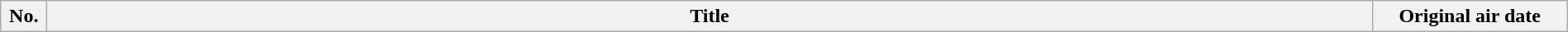<table class="wikitable" style="width:100%; margin:auto; background:#FFF;">
<tr>
<th width="30">No.</th>
<th>Title</th>
<th width="150">Original air date<br>























</th>
</tr>
</table>
